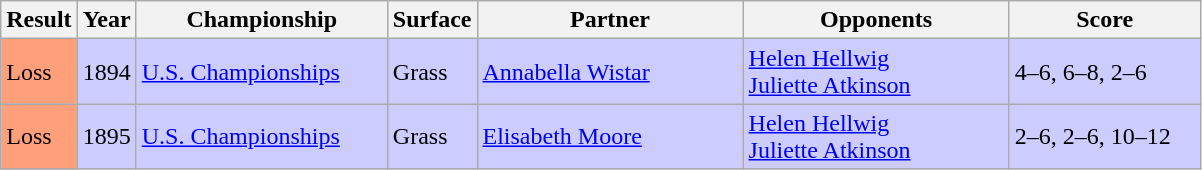<table class="sortable wikitable">
<tr>
<th style="width:40px">Result</th>
<th style="width:30px">Year</th>
<th style="width:160px">Championship</th>
<th style="width:50px">Surface</th>
<th style="width:170px">Partner</th>
<th style="width:170px">Opponents</th>
<th style="width:120px" class="unsortable">Score</th>
</tr>
<tr style="background:#ccf;">
<td style="background:#ffa07a;">Loss</td>
<td>1894</td>
<td><a href='#'>U.S. Championships</a></td>
<td>Grass</td>
<td> <a href='#'>Annabella Wistar</a></td>
<td> <a href='#'>Helen Hellwig</a><br> <a href='#'>Juliette Atkinson</a></td>
<td>4–6, 6–8, 2–6</td>
</tr>
<tr style="background:#ccf;">
<td style="background:#ffa07a;">Loss</td>
<td>1895</td>
<td><a href='#'>U.S. Championships</a></td>
<td>Grass</td>
<td> <a href='#'>Elisabeth Moore</a></td>
<td> <a href='#'>Helen Hellwig</a><br> <a href='#'>Juliette Atkinson</a></td>
<td>2–6, 2–6, 10–12</td>
</tr>
</table>
